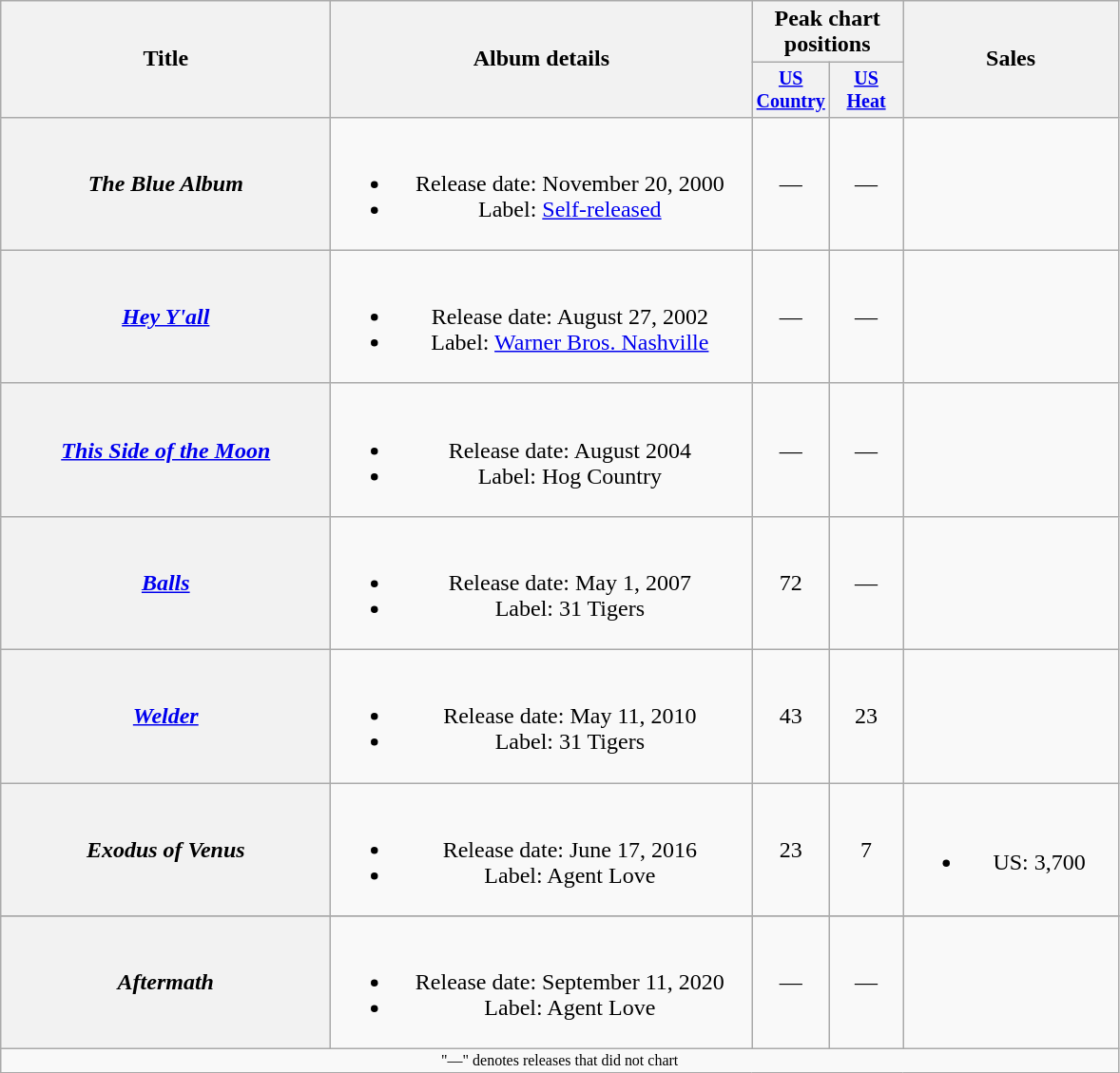<table class="wikitable plainrowheaders" style="text-align:center;">
<tr>
<th rowspan="2" style="width:14em;">Title</th>
<th rowspan="2" style="width:18em;">Album details</th>
<th colspan="2">Peak chart<br>positions</th>
<th rowspan="2" style="width:9em;">Sales</th>
</tr>
<tr style="font-size:smaller;">
<th style="width:45px;"><a href='#'>US Country</a><br></th>
<th style="width:45px;"><a href='#'>US Heat</a><br></th>
</tr>
<tr>
<th scope="row"><em>The Blue Album</em></th>
<td><br><ul><li>Release date: November 20, 2000</li><li>Label: <a href='#'>Self-released</a></li></ul></td>
<td>—</td>
<td>—</td>
<td></td>
</tr>
<tr>
<th scope="row"><em><a href='#'>Hey Y'all</a></em></th>
<td><br><ul><li>Release date: August 27, 2002</li><li>Label: <a href='#'>Warner Bros. Nashville</a></li></ul></td>
<td>—</td>
<td>—</td>
<td></td>
</tr>
<tr>
<th scope="row"><em><a href='#'>This Side of the Moon</a></em></th>
<td><br><ul><li>Release date: August 2004</li><li>Label: Hog Country</li></ul></td>
<td>—</td>
<td>—</td>
<td></td>
</tr>
<tr>
<th scope="row"><em><a href='#'>Balls</a></em></th>
<td><br><ul><li>Release date: May 1, 2007</li><li>Label: 31 Tigers</li></ul></td>
<td>72</td>
<td>—</td>
<td></td>
</tr>
<tr>
<th scope="row"><em><a href='#'>Welder</a></em></th>
<td><br><ul><li>Release date: May 11, 2010</li><li>Label: 31 Tigers</li></ul></td>
<td>43</td>
<td>23</td>
<td></td>
</tr>
<tr>
<th scope="row"><em>Exodus of Venus</em></th>
<td><br><ul><li>Release date: June 17, 2016</li><li>Label: Agent Love</li></ul></td>
<td>23</td>
<td>7</td>
<td><br><ul><li>US: 3,700</li></ul></td>
</tr>
<tr>
</tr>
<tr>
<th scope="row"><em>Aftermath</em></th>
<td><br><ul><li>Release date: September 11, 2020</li><li>Label: Agent Love</li></ul></td>
<td>—</td>
<td>—</td>
<td></td>
</tr>
<tr>
<td colspan="5" style="font-size:8pt">"—" denotes releases that did not chart</td>
</tr>
</table>
